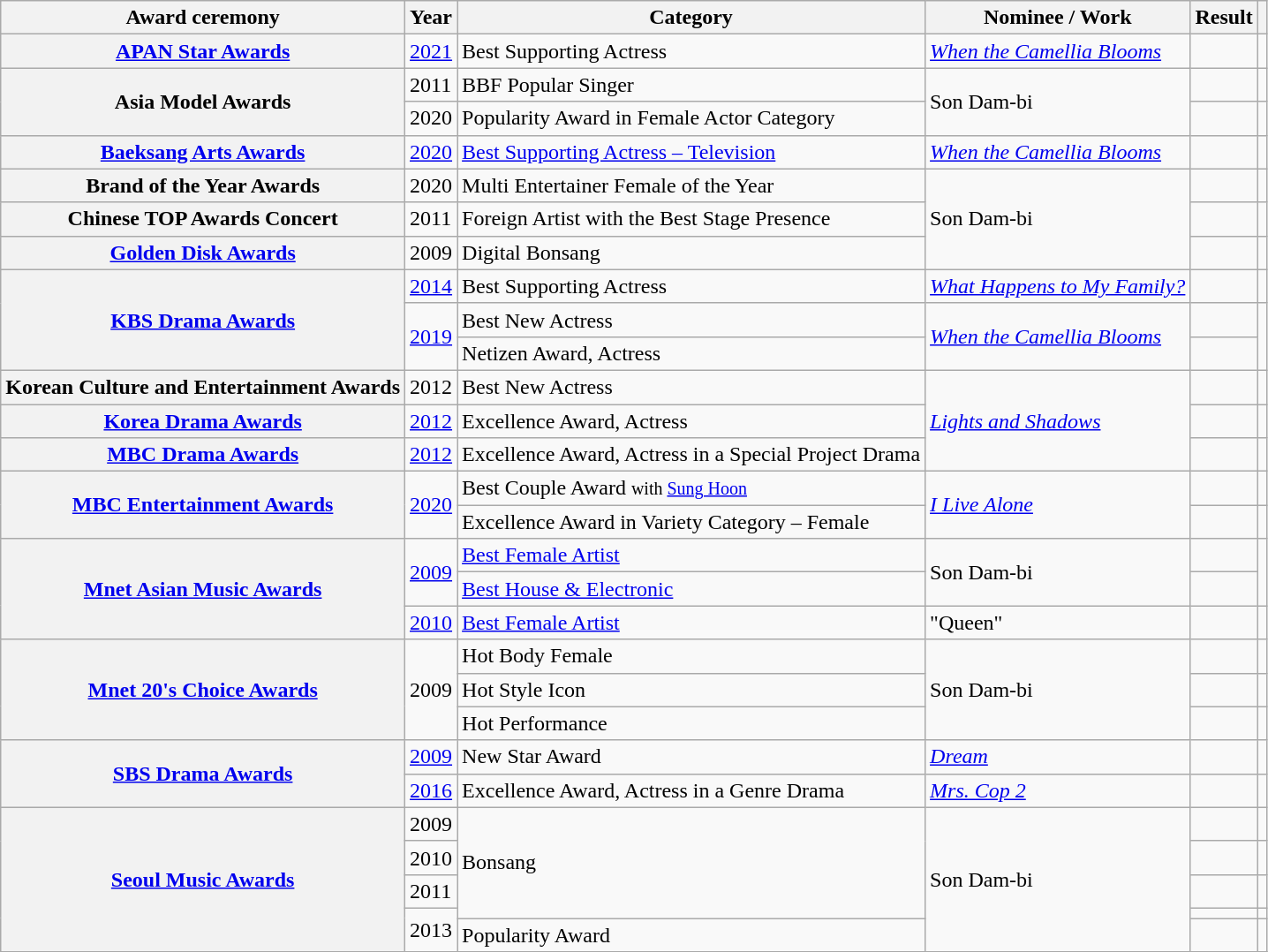<table class="wikitable plainrowheaders sortable">
<tr>
<th scope="col">Award ceremony</th>
<th scope="col">Year</th>
<th scope="col">Category</th>
<th scope="col">Nominee / Work</th>
<th scope="col">Result</th>
<th scope="col" class="unsortable"></th>
</tr>
<tr>
<th scope="row"  rowspan="1"><a href='#'>APAN Star Awards</a></th>
<td><a href='#'>2021</a></td>
<td>Best Supporting Actress</td>
<td><em><a href='#'>When the Camellia Blooms</a></em></td>
<td></td>
<td></td>
</tr>
<tr>
<th scope="row"  rowspan="2">Asia Model Awards</th>
<td>2011</td>
<td>BBF Popular Singer</td>
<td rowspan="2">Son Dam-bi</td>
<td></td>
<td></td>
</tr>
<tr>
<td>2020</td>
<td>Popularity Award in Female Actor Category</td>
<td></td>
<td></td>
</tr>
<tr>
<th scope="row"  rowspan="1"><a href='#'>Baeksang Arts Awards</a></th>
<td><a href='#'>2020</a></td>
<td><a href='#'>Best Supporting Actress – Television</a></td>
<td><em><a href='#'>When the Camellia Blooms</a></em></td>
<td></td>
<td></td>
</tr>
<tr>
<th scope="row">Brand of the Year Awards</th>
<td>2020</td>
<td>Multi Entertainer Female of the Year</td>
<td rowspan="3">Son Dam-bi</td>
<td></td>
<td></td>
</tr>
<tr>
<th scope="row">Chinese TOP Awards Concert</th>
<td>2011</td>
<td>Foreign Artist with the Best Stage Presence</td>
<td></td>
<td></td>
</tr>
<tr>
<th scope="row"><a href='#'>Golden Disk Awards</a></th>
<td>2009</td>
<td>Digital Bonsang</td>
<td></td>
<td></td>
</tr>
<tr>
<th scope="row"  rowspan="3"><a href='#'>KBS Drama Awards</a></th>
<td><a href='#'>2014</a></td>
<td>Best Supporting Actress</td>
<td><em><a href='#'>What Happens to My Family?</a></em></td>
<td></td>
<td></td>
</tr>
<tr>
<td rowspan=2><a href='#'>2019</a></td>
<td>Best New Actress</td>
<td rowspan=2><em><a href='#'>When the Camellia Blooms</a></em></td>
<td></td>
<td rowspan=2></td>
</tr>
<tr>
<td>Netizen Award, Actress</td>
<td></td>
</tr>
<tr>
<th scope="row">Korean Culture and Entertainment Awards</th>
<td>2012</td>
<td>Best New Actress</td>
<td rowspan=3><em><a href='#'>Lights and Shadows</a></em></td>
<td></td>
<td></td>
</tr>
<tr>
<th scope="row"><a href='#'>Korea Drama Awards</a></th>
<td><a href='#'>2012</a></td>
<td>Excellence Award, Actress</td>
<td></td>
<td></td>
</tr>
<tr>
<th scope="row"  rowspan="1"><a href='#'>MBC Drama Awards</a></th>
<td><a href='#'>2012</a></td>
<td>Excellence Award, Actress in a Special Project Drama</td>
<td></td>
<td></td>
</tr>
<tr>
<th scope="row"  rowspan="2"><a href='#'>MBC Entertainment Awards</a></th>
<td rowspan="2"><a href='#'>2020</a></td>
<td>Best Couple Award <small>with <a href='#'>Sung Hoon</a></small></td>
<td rowspan="2"><em><a href='#'>I Live Alone</a></em></td>
<td></td>
<td></td>
</tr>
<tr>
<td>Excellence Award in Variety Category	– Female</td>
<td></td>
<td></td>
</tr>
<tr>
<th scope="row"  rowspan="3"><a href='#'>Mnet Asian Music Awards</a></th>
<td rowspan=2><a href='#'>2009</a></td>
<td><a href='#'>Best Female Artist</a></td>
<td rowspan="2">Son Dam-bi</td>
<td></td>
<td rowspan=2></td>
</tr>
<tr>
<td><a href='#'>Best House & Electronic</a></td>
<td></td>
</tr>
<tr>
<td><a href='#'>2010</a></td>
<td><a href='#'>Best Female Artist</a></td>
<td>"Queen"</td>
<td></td>
<td></td>
</tr>
<tr>
<th scope="row"  rowspan=3><a href='#'>Mnet 20's Choice Awards</a></th>
<td rowspan="3">2009</td>
<td>Hot Body Female</td>
<td rowspan="3">Son Dam-bi</td>
<td></td>
<td></td>
</tr>
<tr>
<td>Hot Style Icon</td>
<td></td>
<td></td>
</tr>
<tr>
<td>Hot Performance</td>
<td></td>
<td></td>
</tr>
<tr>
<th scope="row"  rowspan="2"><a href='#'>SBS Drama Awards</a></th>
<td><a href='#'>2009</a></td>
<td>New Star Award</td>
<td><em><a href='#'>Dream</a></em></td>
<td></td>
<td></td>
</tr>
<tr>
<td><a href='#'>2016</a></td>
<td>Excellence Award, Actress in a Genre Drama</td>
<td><em><a href='#'>Mrs. Cop 2</a></em></td>
<td></td>
<td></td>
</tr>
<tr>
<th scope="row"  rowspan="5"><a href='#'>Seoul Music Awards</a></th>
<td>2009</td>
<td rowspan="4">Bonsang</td>
<td rowspan="5">Son Dam-bi</td>
<td></td>
<td></td>
</tr>
<tr>
<td>2010</td>
<td></td>
<td></td>
</tr>
<tr>
<td>2011</td>
<td></td>
<td></td>
</tr>
<tr>
<td rowspan=2>2013</td>
<td></td>
<td></td>
</tr>
<tr>
<td>Popularity Award</td>
<td></td>
<td></td>
</tr>
<tr>
</tr>
</table>
